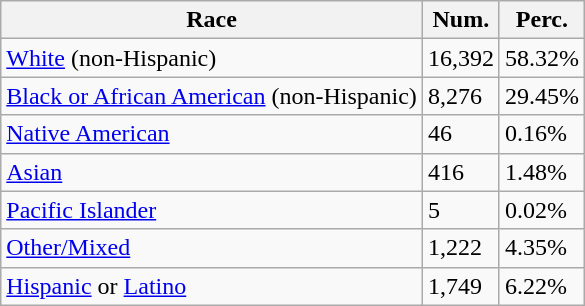<table class="wikitable">
<tr>
<th>Race</th>
<th>Num.</th>
<th>Perc.</th>
</tr>
<tr>
<td><a href='#'>White</a> (non-Hispanic)</td>
<td>16,392</td>
<td>58.32%</td>
</tr>
<tr>
<td><a href='#'>Black or African American</a> (non-Hispanic)</td>
<td>8,276</td>
<td>29.45%</td>
</tr>
<tr>
<td><a href='#'>Native American</a></td>
<td>46</td>
<td>0.16%</td>
</tr>
<tr>
<td><a href='#'>Asian</a></td>
<td>416</td>
<td>1.48%</td>
</tr>
<tr>
<td><a href='#'>Pacific Islander</a></td>
<td>5</td>
<td>0.02%</td>
</tr>
<tr>
<td><a href='#'>Other/Mixed</a></td>
<td>1,222</td>
<td>4.35%</td>
</tr>
<tr>
<td><a href='#'>Hispanic</a> or <a href='#'>Latino</a></td>
<td>1,749</td>
<td>6.22%</td>
</tr>
</table>
